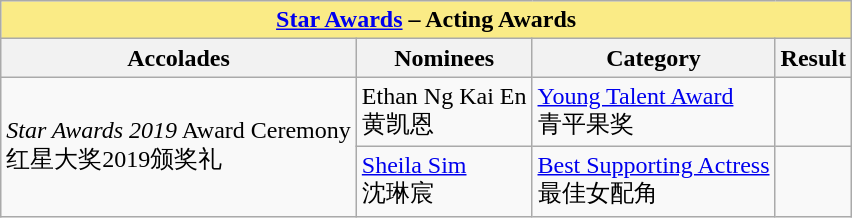<table class="wikitable sortable">
<tr>
<th colspan="4" - style="background:#FAEB86;" align="center"><a href='#'>Star Awards</a> – Acting Awards</th>
</tr>
<tr>
<th>Accolades</th>
<th>Nominees</th>
<th>Category</th>
<th>Result</th>
</tr>
<tr>
<td rowspan="5"><em>Star Awards 2019</em> Award Ceremony <br> 红星大奖2019颁奖礼</td>
<td>Ethan Ng Kai En <br> 黄凯恩</td>
<td><a href='#'>Young Talent Award</a> <br> 青平果奖</td>
<td></td>
</tr>
<tr>
<td><a href='#'>Sheila Sim</a> <br> 沈琳宸</td>
<td><a href='#'>Best Supporting Actress</a> <br> 最佳女配角</td>
<td></td>
</tr>
</table>
